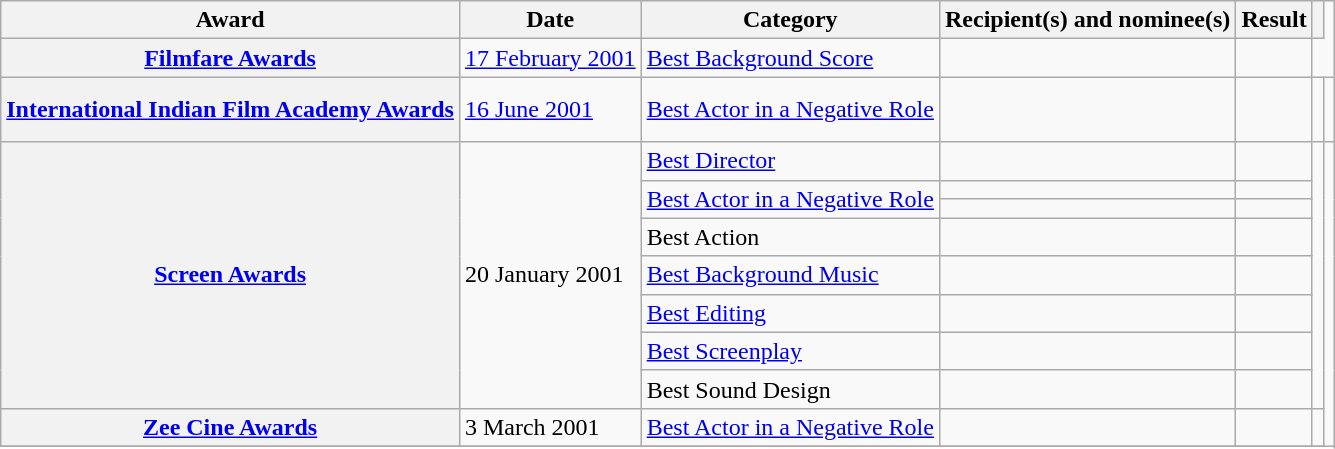<table class="wikitable plainrowheaders sortable">
<tr>
<th scope="col">Award</th>
<th scope="col">Date</th>
<th scope="col">Category</th>
<th scope="col">Recipient(s) and nominee(s)</th>
<th scope="col">Result</th>
<th scope="col" class="unsortable"></th>
</tr>
<tr>
<th scope="row" rowspan="1"><a href='#'>Filmfare Awards</a></th>
<td rowspan="1"><a href='#'>17 February 2001</a></td>
<td><a href='#'>Best Background Score</a></td>
<td></td>
<td></td>
</tr>
<tr>
<th scope="row" rowspan="1"><a href='#'>International Indian Film Academy Awards</a></th>
<td rowspan="1"><a href='#'>16 June 2001</a></td>
<td><a href='#'>Best Actor in a Negative Role</a></td>
<td></td>
<td></td>
<td style="text-align:center;" rowspan="1"><br><br></td>
<td style="text-align:center;" rowspan="1"></td>
</tr>
<tr>
<th scope="row" rowspan="8"><a href='#'>Screen Awards</a></th>
<td rowspan="8">20 January 2001</td>
<td><a href='#'>Best Director</a></td>
<td></td>
<td></td>
<td style="text-align:center;" rowspan="8"></td>
</tr>
<tr>
<td rowspan="2"><a href='#'>Best Actor in a Negative Role</a></td>
<td></td>
<td></td>
</tr>
<tr>
<td></td>
<td></td>
</tr>
<tr>
<td>Best Action</td>
<td></td>
<td></td>
</tr>
<tr>
<td><a href='#'>Best Background Music</a></td>
<td></td>
<td></td>
</tr>
<tr>
<td><a href='#'>Best Editing</a></td>
<td></td>
<td></td>
</tr>
<tr>
<td><a href='#'>Best Screenplay</a></td>
<td></td>
<td></td>
</tr>
<tr>
<td>Best Sound Design</td>
<td></td>
<td></td>
</tr>
<tr>
<th scope="row" rowspan="1"><a href='#'>Zee Cine Awards</a></th>
<td rowspan="1">3 March 2001</td>
<td><a href='#'>Best Actor in a Negative Role</a></td>
<td></td>
<td></td>
<td style="text-align:center;" rowspan="1"></td>
</tr>
<tr>
</tr>
</table>
